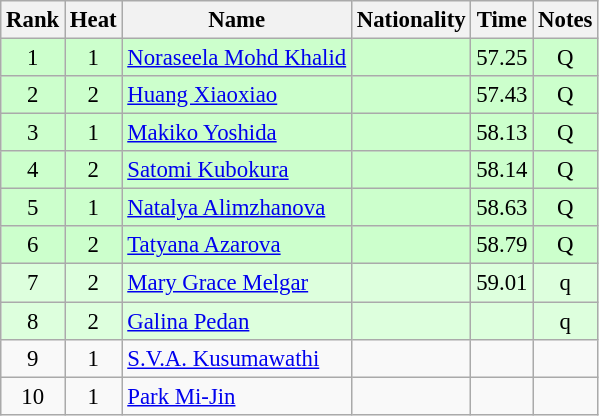<table class="wikitable sortable" style="text-align:center; font-size:95%">
<tr>
<th>Rank</th>
<th>Heat</th>
<th>Name</th>
<th>Nationality</th>
<th>Time</th>
<th>Notes</th>
</tr>
<tr bgcolor=ccffcc>
<td>1</td>
<td>1</td>
<td align=left><a href='#'>Noraseela Mohd Khalid</a></td>
<td align=left></td>
<td>57.25</td>
<td>Q</td>
</tr>
<tr bgcolor=ccffcc>
<td>2</td>
<td>2</td>
<td align=left><a href='#'>Huang Xiaoxiao</a></td>
<td align=left></td>
<td>57.43</td>
<td>Q</td>
</tr>
<tr bgcolor=ccffcc>
<td>3</td>
<td>1</td>
<td align=left><a href='#'>Makiko Yoshida</a></td>
<td align=left></td>
<td>58.13</td>
<td>Q</td>
</tr>
<tr bgcolor=ccffcc>
<td>4</td>
<td>2</td>
<td align=left><a href='#'>Satomi Kubokura</a></td>
<td align=left></td>
<td>58.14</td>
<td>Q</td>
</tr>
<tr bgcolor=ccffcc>
<td>5</td>
<td>1</td>
<td align=left><a href='#'>Natalya Alimzhanova</a></td>
<td align=left></td>
<td>58.63</td>
<td>Q</td>
</tr>
<tr bgcolor=ccffcc>
<td>6</td>
<td>2</td>
<td align=left><a href='#'>Tatyana Azarova</a></td>
<td align=left></td>
<td>58.79</td>
<td>Q</td>
</tr>
<tr bgcolor=ddffdd>
<td>7</td>
<td>2</td>
<td align=left><a href='#'>Mary Grace Melgar</a></td>
<td align=left></td>
<td>59.01</td>
<td>q</td>
</tr>
<tr bgcolor=ddffdd>
<td>8</td>
<td>2</td>
<td align=left><a href='#'>Galina Pedan</a></td>
<td align=left></td>
<td></td>
<td>q</td>
</tr>
<tr>
<td>9</td>
<td>1</td>
<td align=left><a href='#'>S.V.A. Kusumawathi</a></td>
<td align=left></td>
<td></td>
<td></td>
</tr>
<tr>
<td>10</td>
<td>1</td>
<td align=left><a href='#'>Park Mi-Jin</a></td>
<td align=left></td>
<td></td>
<td></td>
</tr>
</table>
